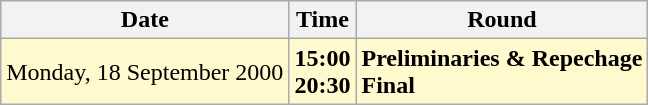<table class="wikitable">
<tr>
<th>Date</th>
<th>Time</th>
<th>Round</th>
</tr>
<tr>
<td style=background:lemonchiffon>Monday, 18 September 2000</td>
<td style=background:lemonchiffon><strong>15:00<br>20:30</strong></td>
<td style=background:lemonchiffon><strong>Preliminaries & Repechage<br>Final</strong></td>
</tr>
</table>
